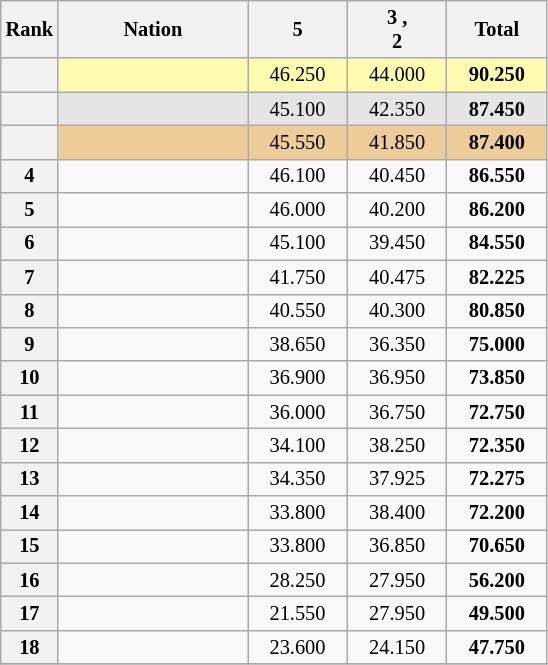<table class="wikitable sortable" style="text-align:center; font-size:85%">
<tr>
<th scope="col" style="width:20px;">Rank</th>
<th ! scope="col" style="width:120px;">Nation</th>
<th ! scope="col" style="width:60px;" !>5 </th>
<th ! scope="col" style="width:60px;">3 ,<br>2 </th>
<th ! scope="col" style="width:60px;">Total</th>
</tr>
<tr bgcolor=fffcaf>
<th scope=row></th>
<td align=left></td>
<td>46.250</td>
<td>44.000</td>
<td><strong>90.250</strong></td>
</tr>
<tr bgcolor=e5e5e5>
<th scope=row></th>
<td align=left></td>
<td>45.100</td>
<td>42.350</td>
<td><strong>87.450</strong></td>
</tr>
<tr bgcolor=eecc99>
<th scope=row></th>
<td align=left></td>
<td>45.550</td>
<td>41.850</td>
<td><strong>87.400</strong></td>
</tr>
<tr>
<th scope=row>4</th>
<td align=left></td>
<td>46.100</td>
<td>40.450</td>
<td><strong>86.550</strong></td>
</tr>
<tr>
<th scope=row>5</th>
<td align=left></td>
<td>46.000</td>
<td>40.200</td>
<td><strong>86.200</strong></td>
</tr>
<tr>
<th scope=row>6</th>
<td align=left></td>
<td>45.100</td>
<td>39.450</td>
<td><strong>84.550</strong></td>
</tr>
<tr>
<th scope=row>7</th>
<td align=left></td>
<td>41.750</td>
<td>40.475</td>
<td><strong>82.225</strong></td>
</tr>
<tr>
<th scope=row>8</th>
<td align=left></td>
<td>40.550</td>
<td>40.300</td>
<td><strong>80.850</strong></td>
</tr>
<tr>
<th scope=row>9</th>
<td align=left></td>
<td>38.650</td>
<td>36.350</td>
<td><strong>75.000</strong></td>
</tr>
<tr>
<th scope=row>10</th>
<td align=left></td>
<td>36.900</td>
<td>36.950</td>
<td><strong>73.850</strong></td>
</tr>
<tr>
<th scope=row>11</th>
<td align=left></td>
<td>36.000</td>
<td>36.750</td>
<td><strong>72.750</strong></td>
</tr>
<tr>
<th scope=row>12</th>
<td align=left></td>
<td>34.100</td>
<td>38.250</td>
<td><strong>72.350</strong></td>
</tr>
<tr>
<th scope=row>13</th>
<td align=left></td>
<td>34.350</td>
<td>37.925</td>
<td><strong>72.275</strong></td>
</tr>
<tr>
<th scope=row>14</th>
<td align=left></td>
<td>33.800</td>
<td>38.400</td>
<td><strong>72.200</strong></td>
</tr>
<tr>
<th scope=row>15</th>
<td align=left></td>
<td>33.800</td>
<td>36.850</td>
<td><strong>70.650</strong></td>
</tr>
<tr>
<th scope=row>16</th>
<td align=left></td>
<td>28.250</td>
<td>27.950</td>
<td><strong>56.200</strong></td>
</tr>
<tr>
<th scope=row>17</th>
<td align=left></td>
<td>21.550</td>
<td>27.950</td>
<td><strong>49.500</strong></td>
</tr>
<tr>
<th scope=row>18</th>
<td align=left></td>
<td>23.600</td>
<td>24.150</td>
<td><strong>47.750</strong></td>
</tr>
<tr>
</tr>
</table>
